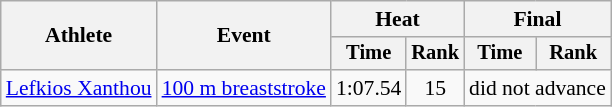<table class=wikitable style="font-size:90%">
<tr>
<th rowspan="2">Athlete</th>
<th rowspan="2">Event</th>
<th colspan="2">Heat</th>
<th colspan="2">Final</th>
</tr>
<tr style="font-size:95%">
<th>Time</th>
<th>Rank</th>
<th>Time</th>
<th>Rank</th>
</tr>
<tr align=center>
<td align=left><a href='#'>Lefkios Xanthou</a></td>
<td align=left><a href='#'>100 m breaststroke</a></td>
<td>1:07.54</td>
<td>15</td>
<td colspan="2">did not advance</td>
</tr>
</table>
